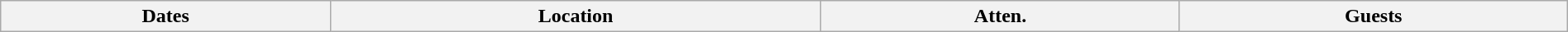<table class="wikitable" width="100%">
<tr>
<th>Dates</th>
<th>Location</th>
<th>Atten.</th>
<th>Guests<br>



</th>
</tr>
</table>
